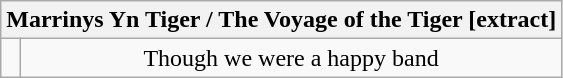<table class="wikitable">
<tr>
<th colspan="2">Marrinys Yn Tiger / The Voyage of the Tiger [extract]</th>
</tr>
<tr valign="top">
<td align=center><br></td>
<td align=center>Though we were a happy band<br></td>
</tr>
</table>
